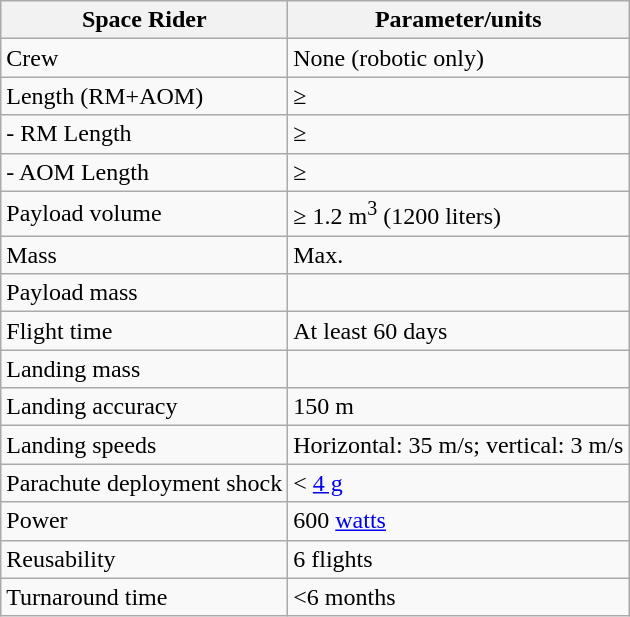<table class="wikitable">
<tr>
<th>Space Rider</th>
<th>Parameter/units</th>
</tr>
<tr>
<td>Crew</td>
<td>None (robotic only)</td>
</tr>
<tr>
<td>Length (RM+AOM)</td>
<td>≥ </td>
</tr>
<tr>
<td>- RM Length</td>
<td>≥ </td>
</tr>
<tr>
<td>- AOM Length</td>
<td>≥ </td>
</tr>
<tr>
<td>Payload volume</td>
<td>≥ 1.2 m<sup>3</sup> (1200 liters)</td>
</tr>
<tr>
<td>Mass</td>
<td>Max. </td>
</tr>
<tr>
<td>Payload mass</td>
<td></td>
</tr>
<tr>
<td>Flight time</td>
<td>At least 60 days</td>
</tr>
<tr>
<td>Landing mass</td>
<td></td>
</tr>
<tr>
<td>Landing accuracy</td>
<td>150 m</td>
</tr>
<tr>
<td>Landing speeds</td>
<td>Horizontal: 35 m/s; vertical: 3 m/s</td>
</tr>
<tr>
<td>Parachute deployment shock</td>
<td>< <a href='#'>4 g</a></td>
</tr>
<tr>
<td>Power</td>
<td>600 <a href='#'>watts</a></td>
</tr>
<tr>
<td>Reusability</td>
<td>6 flights</td>
</tr>
<tr>
<td>Turnaround time</td>
<td><6 months</td>
</tr>
</table>
